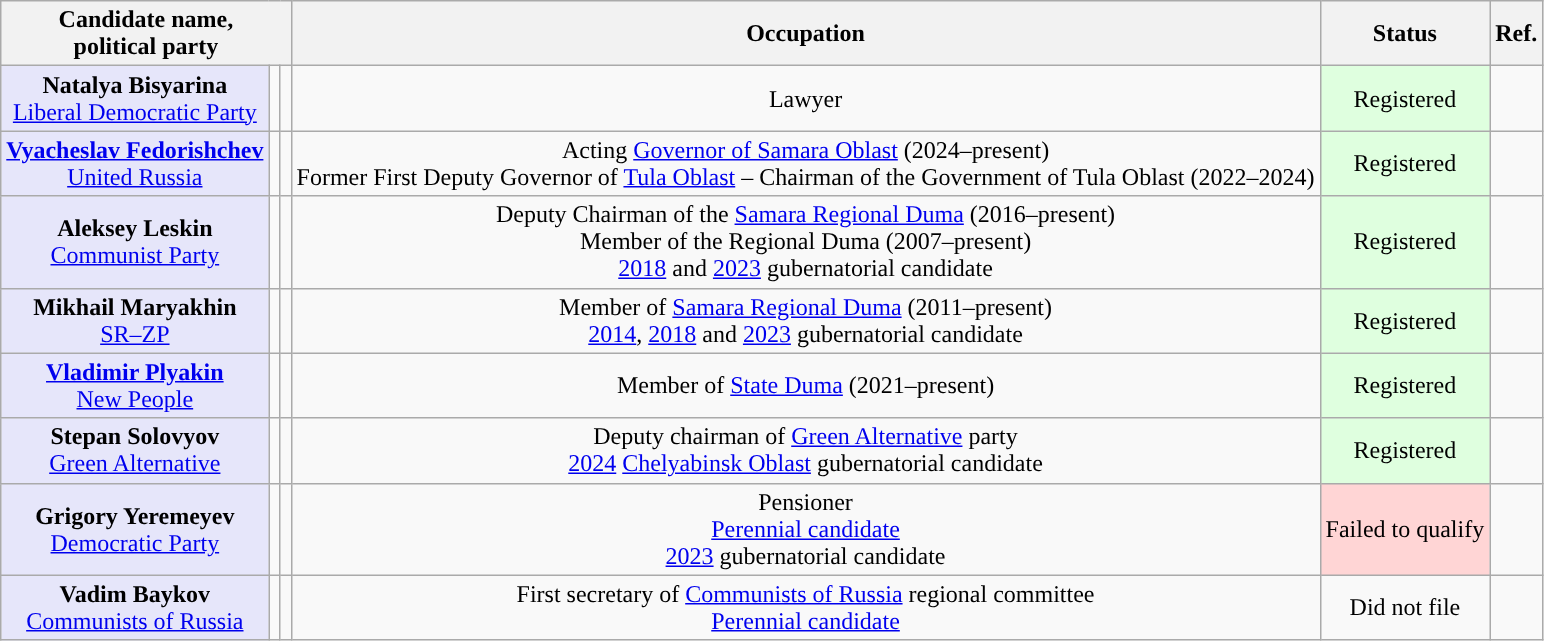<table class="wikitable" style="text-align:center;">
<tr>
<th colspan="3">Candidate name,<br>political party</th>
<th>Occupation</th>
<th>Status</th>
<th>Ref.</th>
</tr>
<tr>
<td style="background:lavender;"><strong>Natalya Bisyarina</strong><br><a href='#'>Liberal Democratic Party</a></td>
<td style="background-color:"></td>
<td></td>
<td>Lawyer</td>
<td bgcolor="#DFFFDF">Registered</td>
<td></td>
</tr>
<tr>
<td style="background:lavender;"><strong><a href='#'>Vyacheslav Fedorishchev</a></strong><br><a href='#'>United Russia</a></td>
<td style="background-color:"></td>
<td></td>
<td>Acting <a href='#'>Governor of Samara Oblast</a> (2024–present)<br>Former First Deputy Governor of <a href='#'>Tula Oblast</a> – Chairman of the Government of Tula Oblast (2022–2024)</td>
<td bgcolor="#DFFFDF">Registered</td>
<td></td>
</tr>
<tr>
<td style="background:lavender;"><strong>Aleksey Leskin</strong><br><a href='#'>Communist Party</a></td>
<td style="background-color:"></td>
<td></td>
<td>Deputy Chairman of the <a href='#'>Samara Regional Duma</a> (2016–present)<br>Member of the Regional Duma (2007–present)<br><a href='#'>2018</a> and <a href='#'>2023</a> gubernatorial candidate</td>
<td bgcolor="#DFFFDF">Registered</td>
<td></td>
</tr>
<tr>
<td style="background:lavender;"><strong>Mikhail Maryakhin</strong><br><a href='#'>SR–ZP</a></td>
<td style="background-color:"></td>
<td></td>
<td>Member of <a href='#'>Samara Regional Duma</a> (2011–present)<br><a href='#'>2014</a>, <a href='#'>2018</a> and <a href='#'>2023</a> gubernatorial candidate</td>
<td bgcolor="#DFFFDF">Registered</td>
<td></td>
</tr>
<tr>
<td style="background:lavender;"><strong><a href='#'>Vladimir Plyakin</a></strong><br><a href='#'>New People</a></td>
<td style="background-color:"></td>
<td></td>
<td>Member of <a href='#'>State Duma</a> (2021–present)</td>
<td bgcolor="#DFFFDF">Registered</td>
<td></td>
</tr>
<tr>
<td style="background:lavender;"><strong>Stepan Solovyov</strong><br><a href='#'>Green Alternative</a></td>
<td style="background-color:"></td>
<td></td>
<td>Deputy chairman of <a href='#'>Green Alternative</a> party<br><a href='#'>2024</a> <a href='#'>Chelyabinsk Oblast</a> gubernatorial candidate</td>
<td bgcolor="#DFFFDF">Registered</td>
<td></td>
</tr>
<tr>
<td style="background:lavender;"><strong>Grigory Yeremeyev</strong><br><a href='#'>Democratic Party</a></td>
<td style="background-color:"></td>
<td></td>
<td>Pensioner<br><a href='#'>Perennial candidate</a><br><a href='#'>2023</a> gubernatorial candidate</td>
<td bgcolor="#FFD5D5">Failed to qualify</td>
<td></td>
</tr>
<tr>
<td style="background:lavender;"><strong>Vadim Baykov</strong><br><a href='#'>Communists of Russia</a></td>
<td style="background-color:"></td>
<td></td>
<td>First secretary of <a href='#'>Communists of Russia</a> regional committee<br><a href='#'>Perennial candidate</a></td>
<td>Did not file</td>
<td></td>
</tr>
</table>
